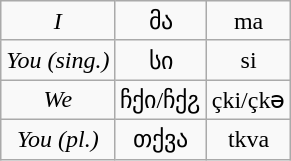<table class="wikitable" style="text-align:center;">
<tr>
<td><em>I</em></td>
<td>მა</td>
<td>ma</td>
</tr>
<tr>
<td><em>You (sing.)</em></td>
<td>სი</td>
<td>si</td>
</tr>
<tr>
<td><em>We</em></td>
<td>ჩქი/ჩქჷ</td>
<td>çki/çkə</td>
</tr>
<tr>
<td><em>You (pl.)</em></td>
<td>თქვა</td>
<td>tkva</td>
</tr>
</table>
